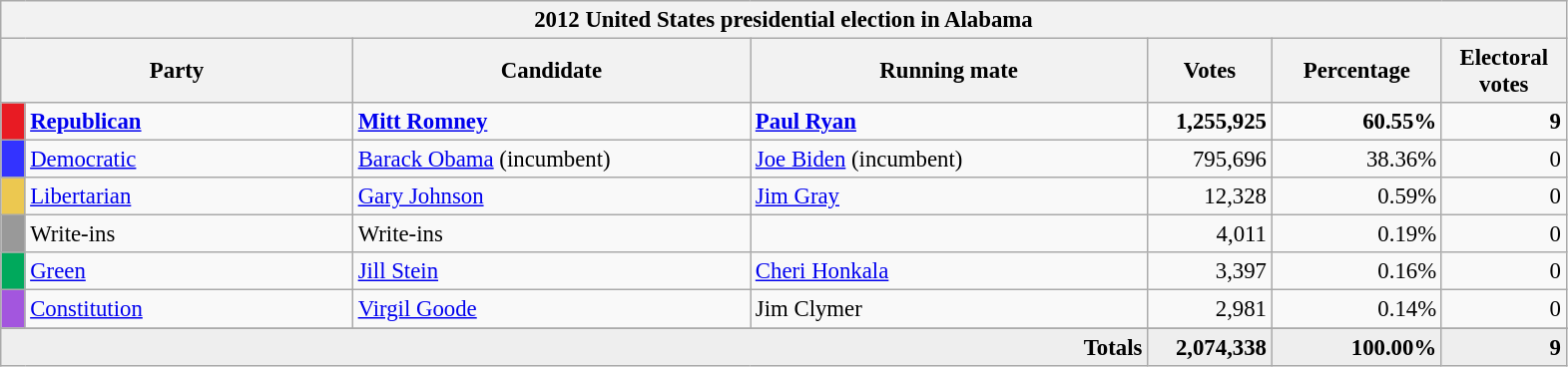<table class="wikitable" style="font-size: 95%;">
<tr>
<th colspan="7">2012 United States presidential election in Alabama</th>
</tr>
<tr>
<th colspan="2" style="width: 15em">Party</th>
<th style="width: 17em">Candidate</th>
<th style="width: 17em">Running mate</th>
<th style="width: 5em">Votes</th>
<th style="width: 7em">Percentage</th>
<th style="width: 5em">Electoral votes</th>
</tr>
<tr>
<th style="background-color:#E81B23; width: 3px"></th>
<td style="width: 130px"><strong><a href='#'>Republican</a></strong></td>
<td><strong><a href='#'>Mitt Romney</a></strong></td>
<td><strong><a href='#'>Paul Ryan</a></strong></td>
<td align="right"><strong>1,255,925</strong></td>
<td align="right"><strong>60.55%</strong></td>
<td align="right"><strong>9</strong></td>
</tr>
<tr>
<th style="background-color:#3333FF; width: 3px"></th>
<td style="width: 130px"><a href='#'>Democratic</a></td>
<td><a href='#'>Barack Obama</a> (incumbent)</td>
<td><a href='#'>Joe Biden</a> (incumbent)</td>
<td align="right">795,696</td>
<td align="right">38.36%</td>
<td align="right">0</td>
</tr>
<tr>
<th style="background-color:#ECC850; width: 3px"></th>
<td style="width: 130px"><a href='#'>Libertarian</a></td>
<td><a href='#'>Gary Johnson</a></td>
<td><a href='#'>Jim Gray</a></td>
<td align="right">12,328</td>
<td align="right">0.59%</td>
<td align="right">0</td>
</tr>
<tr>
<th style="background-color:#999999; width: 3px"></th>
<td style="width: 130px">Write-ins</td>
<td>Write-ins</td>
<td></td>
<td align="right">4,011</td>
<td align="right">0.19%</td>
<td align="right">0</td>
</tr>
<tr>
<th style="background-color:#00A95C; width: 3px"></th>
<td style="width: 130px"><a href='#'>Green</a></td>
<td><a href='#'>Jill Stein</a></td>
<td><a href='#'>Cheri Honkala</a></td>
<td align="right">3,397</td>
<td align="right">0.16%</td>
<td align="right">0</td>
</tr>
<tr>
<th style="background-color:#A356DE; width: 3px"></th>
<td style="width: 130px"><a href='#'>Constitution</a></td>
<td><a href='#'>Virgil Goode</a></td>
<td>Jim Clymer</td>
<td align="right">2,981</td>
<td align="right">0.14%</td>
<td align="right">0</td>
</tr>
<tr>
</tr>
<tr bgcolor="#EEEEEE">
<td colspan="4" align="right"><strong>Totals</strong></td>
<td align="right"><strong>2,074,338</strong></td>
<td align="right"><strong>100.00%</strong></td>
<td align="right"><strong>9</strong></td>
</tr>
</table>
